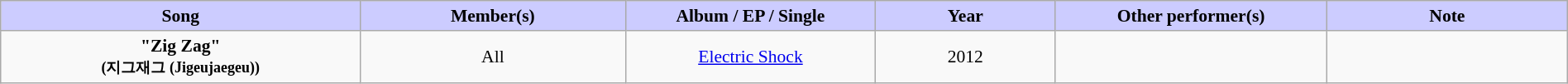<table class="wikitable" style="margin:0.5em auto; clear:both; font-size:.9em; text-align:center; width:100%">
<tr>
<th width="500" style="background: #CCCCFF;">Song</th>
<th width="350" style="background: #CCCCFF;">Member(s)</th>
<th width="350" style="background: #CCCCFF;">Album / EP / Single</th>
<th width="250" style="background: #CCCCFF;">Year</th>
<th width="350" style="background: #CCCCFF;">Other performer(s)</th>
<th width="350" style="background: #CCCCFF;">Note</th>
</tr>
<tr>
<td><strong>"Zig Zag" <br><small>(지그재그 (Jigeujaegeu))</small></strong></td>
<td>All</td>
<td><a href='#'>Electric Shock</a></td>
<td>2012</td>
<td></td>
<td></td>
</tr>
</table>
